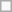<table class=wikitable>
<tr>
<td> </td>
</tr>
</table>
